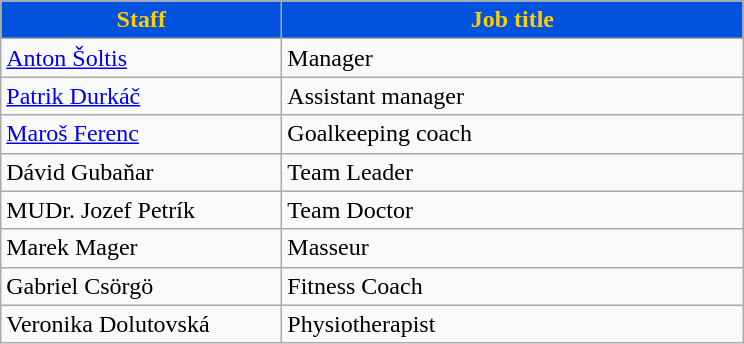<table class="wikitable">
<tr>
<th style="color:#FFCC00; background:#0153DE;" width=180>Staff</th>
<th style="color:#FFCC00; background:#0153DE;" width=300>Job title</th>
</tr>
<tr>
<td> <a href='#'>Anton Šoltis</a></td>
<td>Manager</td>
</tr>
<tr>
<td> <a href='#'>Patrik Durkáč</a></td>
<td>Assistant manager</td>
</tr>
<tr>
<td> <a href='#'>Maroš Ferenc</a></td>
<td>Goalkeeping coach</td>
</tr>
<tr>
<td> Dávid Gubaňar</td>
<td>Team Leader</td>
</tr>
<tr>
<td> MUDr. Jozef Petrík</td>
<td>Team Doctor</td>
</tr>
<tr>
<td> Marek Mager</td>
<td>Masseur</td>
</tr>
<tr>
<td> Gabriel Csörgö</td>
<td>Fitness Coach</td>
</tr>
<tr>
<td> Veronika Dolutovská</td>
<td>Physiotherapist</td>
</tr>
</table>
